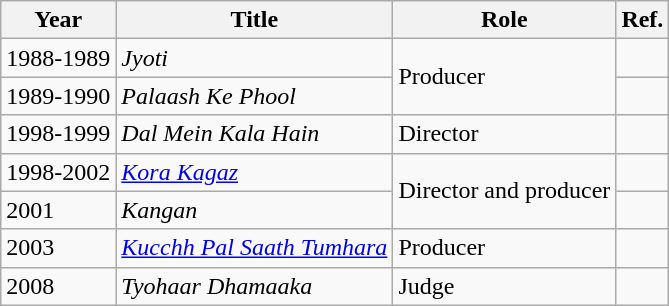<table class="wikitable sortable">
<tr>
<th>Year</th>
<th>Title</th>
<th>Role</th>
<th class="unsortable">Ref.</th>
</tr>
<tr>
<td>1988-1989</td>
<td><em>Jyoti</em></td>
<td rowspan="2">Producer</td>
<td></td>
</tr>
<tr>
<td>1989-1990</td>
<td><em>Palaash Ke Phool</em></td>
<td></td>
</tr>
<tr>
<td>1998-1999</td>
<td><em>Dal Mein Kala Hain</em></td>
<td>Director</td>
<td></td>
</tr>
<tr>
<td>1998-2002</td>
<td><em><a href='#'>Kora Kagaz</a></em></td>
<td rowspan="2">Director and producer</td>
<td></td>
</tr>
<tr>
<td>2001</td>
<td><em>Kangan</em></td>
<td></td>
</tr>
<tr>
<td>2003</td>
<td><em><a href='#'>Kucchh Pal Saath Tumhara</a></em></td>
<td>Producer</td>
<td></td>
</tr>
<tr>
<td>2008</td>
<td><em>Tyohaar Dhamaaka</em></td>
<td>Judge</td>
<td></td>
</tr>
</table>
